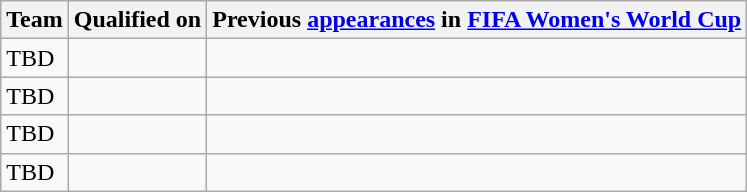<table class="wikitable sortable">
<tr>
<th>Team</th>
<th>Qualified on</th>
<th data-sort-type="number">Previous <a href='#'>appearances</a> in <a href='#'>FIFA Women's World Cup</a></th>
</tr>
<tr>
<td>TBD</td>
<td></td>
<td></td>
</tr>
<tr>
<td>TBD</td>
<td></td>
<td></td>
</tr>
<tr>
<td>TBD</td>
<td></td>
<td></td>
</tr>
<tr>
<td>TBD</td>
<td></td>
<td></td>
</tr>
</table>
